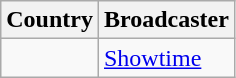<table class="wikitable">
<tr>
<th align=center>Country</th>
<th align=center>Broadcaster</th>
</tr>
<tr>
<td></td>
<td><a href='#'>Showtime</a></td>
</tr>
</table>
